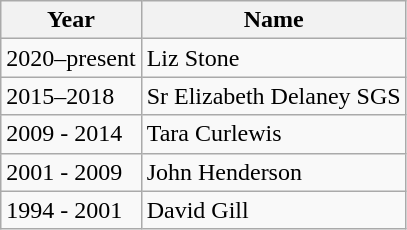<table class="wikitable">
<tr>
<th>Year</th>
<th>Name</th>
</tr>
<tr>
<td>2020–present</td>
<td>Liz Stone</td>
</tr>
<tr>
<td>2015–2018</td>
<td>Sr Elizabeth Delaney SGS</td>
</tr>
<tr>
<td>2009 - 2014</td>
<td>Tara Curlewis</td>
</tr>
<tr>
<td>2001 - 2009</td>
<td>John Henderson</td>
</tr>
<tr>
<td>1994 - 2001</td>
<td>David Gill</td>
</tr>
</table>
